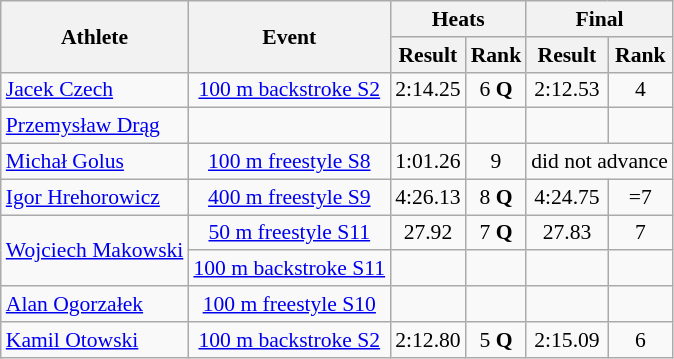<table class=wikitable style="font-size:90%">
<tr>
<th rowspan="2">Athlete</th>
<th rowspan="2">Event</th>
<th colspan="2">Heats</th>
<th colspan="2">Final</th>
</tr>
<tr>
<th>Result</th>
<th>Rank</th>
<th>Result</th>
<th>Rank</th>
</tr>
<tr align=center>
<td align=left><a href='#'>Jacek Czech</a></td>
<td><a href='#'>100 m backstroke S2</a></td>
<td>2:14.25</td>
<td>6 <strong>Q</strong></td>
<td>2:12.53</td>
<td>4</td>
</tr>
<tr align=center>
<td align=left><a href='#'>Przemysław Drąg</a></td>
<td></td>
<td></td>
<td></td>
<td></td>
<td></td>
</tr>
<tr align=center>
<td align=left><a href='#'>Michał Golus</a></td>
<td><a href='#'>100 m freestyle S8</a></td>
<td>1:01.26</td>
<td>9</td>
<td colspan=2>did not advance</td>
</tr>
<tr align=center>
<td align=left><a href='#'>Igor Hrehorowicz</a></td>
<td><a href='#'>400 m freestyle S9</a></td>
<td>4:26.13</td>
<td>8 <strong>Q</strong></td>
<td>4:24.75</td>
<td>=7</td>
</tr>
<tr align=center>
<td rowspan=2><a href='#'>Wojciech Makowski</a></td>
<td><a href='#'>50 m freestyle S11</a></td>
<td>27.92</td>
<td>7 <strong>Q</strong></td>
<td>27.83</td>
<td>7</td>
</tr>
<tr>
<td><a href='#'>100 m backstroke S11</a></td>
<td></td>
<td></td>
<td></td>
<td></td>
</tr>
<tr align=center>
<td align=left><a href='#'>Alan Ogorzałek</a></td>
<td><a href='#'>100 m freestyle S10</a></td>
<td></td>
<td></td>
<td></td>
<td></td>
</tr>
<tr align=center>
<td align=left><a href='#'>Kamil Otowski</a></td>
<td><a href='#'>100 m backstroke S2</a></td>
<td>2:12.80</td>
<td>5 <strong>Q</strong></td>
<td>2:15.09</td>
<td>6</td>
</tr>
</table>
